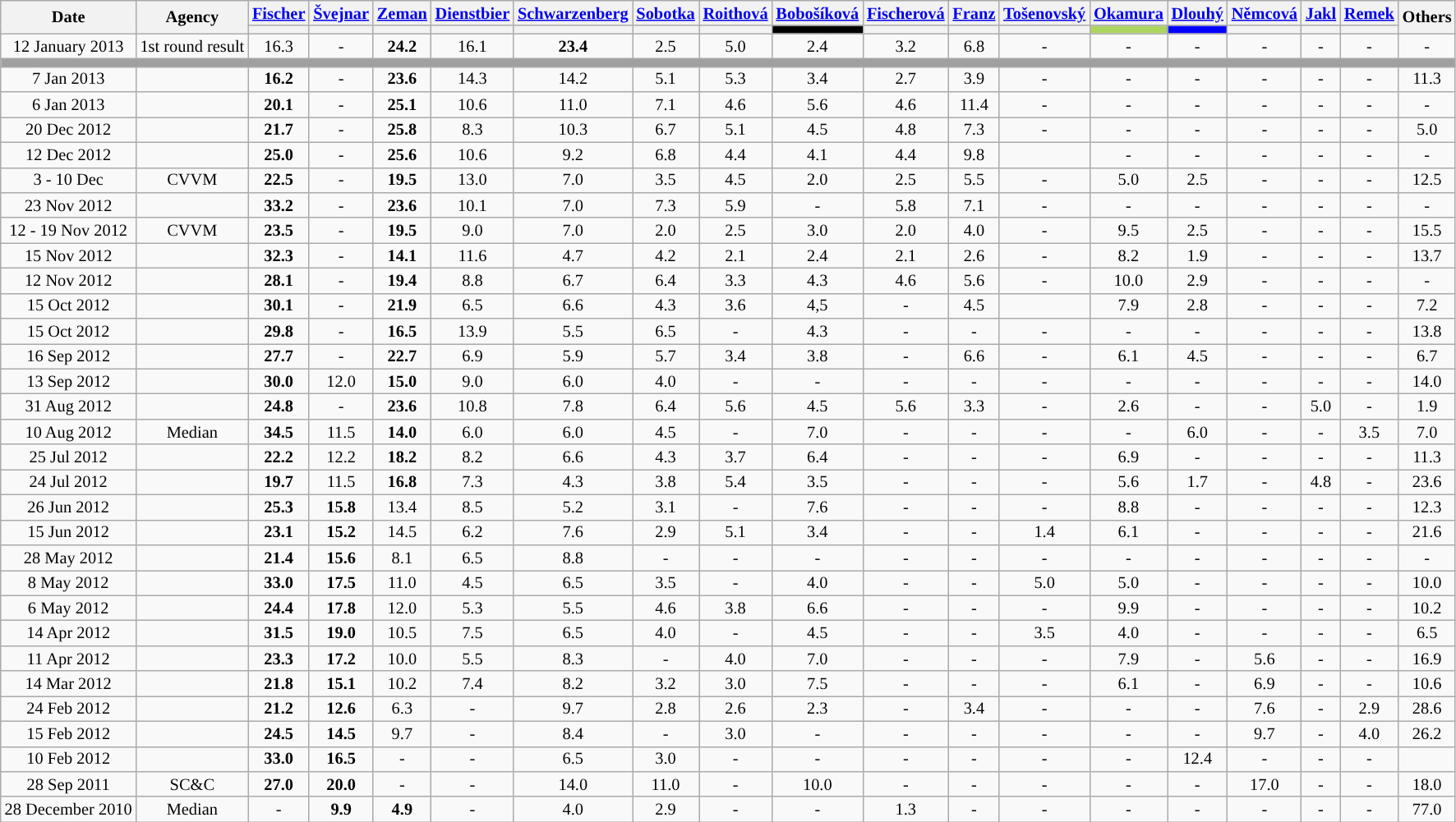<table class="wikitable" style=text-align:center;font-size:85%;line-height:14px;">
<tr>
<th rowspan=2>Date</th>
<th rowspan=2>Agency</th>
<th><a href='#'>Fischer</a></th>
<th><a href='#'>Švejnar</a></th>
<th><a href='#'>Zeman</a></th>
<th><a href='#'>Dienstbier</a></th>
<th><a href='#'>Schwarzenberg</a></th>
<th><a href='#'>Sobotka</a></th>
<th><a href='#'>Roithová</a></th>
<th><a href='#'>Bobošíková</a></th>
<th><a href='#'>Fischerová</a></th>
<th><a href='#'>Franz</a></th>
<th><a href='#'>Tošenovský</a></th>
<th><a href='#'>Okamura</a></th>
<th><a href='#'>Dlouhý</a></th>
<th><a href='#'>Němcová</a></th>
<th><a href='#'>Jakl</a></th>
<th><a href='#'>Remek</a></th>
<th rowspan=2>Others</th>
</tr>
<tr>
<th style="background:"></th>
<th style="background:"></th>
<th style="background:"></th>
<th style="background:"></th>
<th style="background:"></th>
<th style="background:"></th>
<th style="background:"></th>
<th style="background:#000000; width:40px;"></th>
<th style="background:"></th>
<th style="background:"></th>
<th style="background:"></th>
<th style="background:#ACD55F; width:40px;"></th>
<th style="background:#0000FF; width:40px;"></th>
<th style="background:"></th>
<th style="background:"></th>
<th style="background:"></th>
</tr>
<tr>
<td>12 January 2013</td>
<td>1st round result</td>
<td>16.3</td>
<td>-</td>
<td><strong>24.2</strong></td>
<td>16.1</td>
<td><strong>23.4</strong></td>
<td>2.5</td>
<td>5.0</td>
<td>2.4</td>
<td>3.2</td>
<td>6.8</td>
<td>-</td>
<td>-</td>
<td>-</td>
<td>-</td>
<td>-</td>
<td>-</td>
<td>-</td>
</tr>
<tr>
<td colspan="19" style="background:#A0A0A0"></td>
</tr>
<tr>
<td>7 Jan 2013</td>
<td></td>
<td><strong>16.2</strong></td>
<td>-</td>
<td><strong>23.6</strong></td>
<td>14.3</td>
<td>14.2</td>
<td>5.1</td>
<td>5.3</td>
<td>3.4</td>
<td>2.7</td>
<td>3.9</td>
<td>-</td>
<td>-</td>
<td>-</td>
<td>-</td>
<td>-</td>
<td>-</td>
<td>11.3</td>
</tr>
<tr>
<td>6 Jan 2013</td>
<td></td>
<td><strong>20.1</strong></td>
<td>-</td>
<td><strong>25.1</strong></td>
<td>10.6</td>
<td>11.0</td>
<td>7.1</td>
<td>4.6</td>
<td>5.6</td>
<td>4.6</td>
<td>11.4</td>
<td>-</td>
<td>-</td>
<td>-</td>
<td>-</td>
<td>-</td>
<td>-</td>
<td>-</td>
</tr>
<tr>
<td>20 Dec 2012</td>
<td></td>
<td><strong>21.7</strong></td>
<td>-</td>
<td><strong>25.8</strong></td>
<td>8.3</td>
<td>10.3</td>
<td>6.7</td>
<td>5.1</td>
<td>4.5</td>
<td>4.8</td>
<td>7.3</td>
<td>-</td>
<td>-</td>
<td>-</td>
<td>-</td>
<td>-</td>
<td>-</td>
<td>5.0</td>
</tr>
<tr>
<td>12 Dec 2012</td>
<td></td>
<td><strong>25.0</strong></td>
<td>-</td>
<td><strong>25.6</strong></td>
<td>10.6</td>
<td>9.2</td>
<td>6.8</td>
<td>4.4</td>
<td>4.1</td>
<td>4.4</td>
<td>9.8</td>
<td></td>
<td>-</td>
<td>-</td>
<td>-</td>
<td>-</td>
<td>-</td>
<td>-</td>
</tr>
<tr>
<td>3 - 10 Dec</td>
<td>CVVM</td>
<td><strong>22.5</strong></td>
<td>-</td>
<td><strong>19.5</strong></td>
<td>13.0</td>
<td>7.0</td>
<td>3.5</td>
<td>4.5</td>
<td>2.0</td>
<td>2.5</td>
<td>5.5</td>
<td>-</td>
<td>5.0</td>
<td>2.5</td>
<td>-</td>
<td>-</td>
<td>-</td>
<td>12.5</td>
</tr>
<tr>
<td>23 Nov 2012</td>
<td></td>
<td><strong>33.2</strong></td>
<td>-</td>
<td><strong>23.6</strong></td>
<td>10.1</td>
<td>7.0</td>
<td>7.3</td>
<td>5.9</td>
<td>-</td>
<td>5.8</td>
<td>7.1</td>
<td>-</td>
<td>-</td>
<td>-</td>
<td>-</td>
<td>-</td>
<td>-</td>
<td>-</td>
</tr>
<tr>
<td>12 - 19 Nov 2012</td>
<td>CVVM</td>
<td><strong>23.5</strong></td>
<td>-</td>
<td><strong>19.5</strong></td>
<td>9.0</td>
<td>7.0</td>
<td>2.0</td>
<td>2.5</td>
<td>3.0</td>
<td>2.0</td>
<td>4.0</td>
<td>-</td>
<td>9.5</td>
<td>2.5</td>
<td>-</td>
<td>-</td>
<td>-</td>
<td>15.5</td>
</tr>
<tr>
<td>15 Nov 2012</td>
<td></td>
<td><strong>32.3</strong></td>
<td>-</td>
<td><strong>14.1</strong></td>
<td>11.6</td>
<td>4.7</td>
<td>4.2</td>
<td>2.1</td>
<td>2.4</td>
<td>2.1</td>
<td>2.6</td>
<td>-</td>
<td>8.2</td>
<td>1.9</td>
<td>-</td>
<td>-</td>
<td>-</td>
<td>13.7</td>
</tr>
<tr>
<td>12 Nov 2012</td>
<td></td>
<td><strong>28.1</strong></td>
<td>-</td>
<td><strong>19.4</strong></td>
<td>8.8</td>
<td>6.7</td>
<td>6.4</td>
<td>3.3</td>
<td>4.3</td>
<td>4.6</td>
<td>5.6</td>
<td>-</td>
<td>10.0</td>
<td>2.9</td>
<td>-</td>
<td>-</td>
<td>-</td>
<td>-</td>
</tr>
<tr>
<td>15 Oct 2012</td>
<td></td>
<td><strong>30.1</strong></td>
<td>-</td>
<td><strong>21.9</strong></td>
<td>6.5</td>
<td>6.6</td>
<td>4.3</td>
<td>3.6</td>
<td>4,5</td>
<td>-</td>
<td>4.5</td>
<td></td>
<td>7.9</td>
<td>2.8</td>
<td>-</td>
<td>-</td>
<td>-</td>
<td>7.2</td>
</tr>
<tr>
<td>15 Oct 2012</td>
<td></td>
<td><strong>29.8</strong></td>
<td>-</td>
<td><strong>16.5</strong></td>
<td>13.9</td>
<td>5.5</td>
<td>6.5</td>
<td>-</td>
<td>4.3</td>
<td>-</td>
<td>-</td>
<td>-</td>
<td>-</td>
<td>-</td>
<td>-</td>
<td>-</td>
<td>-</td>
<td>13.8</td>
</tr>
<tr>
<td>16 Sep 2012</td>
<td></td>
<td><strong>27.7</strong></td>
<td>-</td>
<td><strong>22.7</strong></td>
<td>6.9</td>
<td>5.9</td>
<td>5.7</td>
<td>3.4</td>
<td>3.8</td>
<td>-</td>
<td>6.6</td>
<td>-</td>
<td>6.1</td>
<td>4.5</td>
<td>-</td>
<td>-</td>
<td>-</td>
<td>6.7</td>
</tr>
<tr>
<td>13 Sep 2012</td>
<td></td>
<td><strong>30.0</strong></td>
<td>12.0</td>
<td><strong>15.0</strong></td>
<td>9.0</td>
<td>6.0</td>
<td>4.0</td>
<td>-</td>
<td>-</td>
<td>-</td>
<td>-</td>
<td>-</td>
<td>-</td>
<td>-</td>
<td>-</td>
<td>-</td>
<td>-</td>
<td>14.0</td>
</tr>
<tr>
<td>31 Aug 2012</td>
<td></td>
<td><strong>24.8</strong></td>
<td>-</td>
<td><strong>23.6</strong></td>
<td>10.8</td>
<td>7.8</td>
<td>6.4</td>
<td>5.6</td>
<td>4.5</td>
<td>5.6</td>
<td>3.3</td>
<td>-</td>
<td>2.6</td>
<td>-</td>
<td>-</td>
<td>5.0</td>
<td>-</td>
<td>1.9</td>
</tr>
<tr>
<td>10 Aug 2012</td>
<td>Median</td>
<td><strong>34.5</strong></td>
<td>11.5</td>
<td><strong>14.0</strong></td>
<td>6.0</td>
<td>6.0</td>
<td>4.5</td>
<td>-</td>
<td>7.0</td>
<td>-</td>
<td>-</td>
<td>-</td>
<td>-</td>
<td>6.0</td>
<td>-</td>
<td>-</td>
<td>3.5</td>
<td>7.0</td>
</tr>
<tr>
<td>25 Jul 2012</td>
<td></td>
<td><strong>22.2</strong></td>
<td>12.2</td>
<td><strong>18.2</strong></td>
<td>8.2</td>
<td>6.6</td>
<td>4.3</td>
<td>3.7</td>
<td>6.4</td>
<td>-</td>
<td>-</td>
<td>-</td>
<td>6.9</td>
<td>-</td>
<td>-</td>
<td>-</td>
<td>-</td>
<td>11.3</td>
</tr>
<tr>
<td>24 Jul 2012</td>
<td></td>
<td><strong>19.7</strong></td>
<td>11.5</td>
<td><strong>16.8</strong></td>
<td>7.3</td>
<td>4.3</td>
<td>3.8</td>
<td>5.4</td>
<td>3.5</td>
<td>-</td>
<td>-</td>
<td>-</td>
<td>5.6</td>
<td>1.7</td>
<td>-</td>
<td>4.8</td>
<td>-</td>
<td>23.6</td>
</tr>
<tr>
<td>26 Jun 2012</td>
<td></td>
<td><strong>25.3</strong></td>
<td><strong>15.8</strong></td>
<td>13.4</td>
<td>8.5</td>
<td>5.2</td>
<td>3.1</td>
<td>-</td>
<td>7.6</td>
<td>-</td>
<td>-</td>
<td>-</td>
<td>8.8</td>
<td>-</td>
<td>-</td>
<td>-</td>
<td>-</td>
<td>12.3</td>
</tr>
<tr>
<td>15 Jun 2012</td>
<td></td>
<td><strong>23.1</strong></td>
<td><strong>15.2</strong></td>
<td>14.5</td>
<td>6.2</td>
<td>7.6</td>
<td>2.9</td>
<td>5.1</td>
<td>3.4</td>
<td>-</td>
<td>-</td>
<td>1.4</td>
<td>6.1</td>
<td>-</td>
<td>-</td>
<td>-</td>
<td>-</td>
<td>21.6</td>
</tr>
<tr>
<td>28 May 2012</td>
<td></td>
<td><strong>21.4</strong></td>
<td><strong>15.6</strong></td>
<td>8.1</td>
<td>6.5</td>
<td>8.8</td>
<td>-</td>
<td>-</td>
<td>-</td>
<td>-</td>
<td>-</td>
<td>-</td>
<td>-</td>
<td>-</td>
<td>-</td>
<td>-</td>
<td>-</td>
<td>-</td>
</tr>
<tr>
<td>8 May 2012</td>
<td></td>
<td><strong>33.0</strong></td>
<td><strong>17.5</strong></td>
<td>11.0</td>
<td>4.5</td>
<td>6.5</td>
<td>3.5</td>
<td>-</td>
<td>4.0</td>
<td>-</td>
<td>-</td>
<td>5.0</td>
<td>5.0</td>
<td>-</td>
<td>-</td>
<td>-</td>
<td>-</td>
<td>10.0</td>
</tr>
<tr>
<td>6 May 2012</td>
<td></td>
<td><strong>24.4</strong></td>
<td><strong>17.8</strong></td>
<td>12.0</td>
<td>5.3</td>
<td>5.5</td>
<td>4.6</td>
<td>3.8</td>
<td>6.6</td>
<td>-</td>
<td>-</td>
<td>-</td>
<td>9.9</td>
<td>-</td>
<td>-</td>
<td>-</td>
<td>-</td>
<td>10.2</td>
</tr>
<tr>
<td>14 Apr 2012</td>
<td></td>
<td><strong>31.5</strong></td>
<td><strong>19.0</strong></td>
<td>10.5</td>
<td>7.5</td>
<td>6.5</td>
<td>4.0</td>
<td>-</td>
<td>4.5</td>
<td>-</td>
<td>-</td>
<td>3.5</td>
<td>4.0</td>
<td>-</td>
<td>-</td>
<td>-</td>
<td>-</td>
<td>6.5</td>
</tr>
<tr>
<td>11 Apr 2012</td>
<td></td>
<td><strong>23.3</strong></td>
<td><strong>17.2</strong></td>
<td>10.0</td>
<td>5.5</td>
<td>8.3</td>
<td>-</td>
<td>4.0</td>
<td>7.0</td>
<td>-</td>
<td>-</td>
<td>-</td>
<td>7.9</td>
<td>-</td>
<td>5.6</td>
<td>-</td>
<td>-</td>
<td>16.9</td>
</tr>
<tr>
<td>14 Mar 2012</td>
<td></td>
<td><strong>21.8</strong></td>
<td><strong>15.1</strong></td>
<td>10.2</td>
<td>7.4</td>
<td>8.2</td>
<td>3.2</td>
<td>3.0</td>
<td>7.5</td>
<td>-</td>
<td>-</td>
<td>-</td>
<td>6.1</td>
<td>-</td>
<td>6.9</td>
<td>-</td>
<td>-</td>
<td>10.6</td>
</tr>
<tr>
<td>24 Feb 2012</td>
<td></td>
<td><strong>21.2</strong></td>
<td><strong>12.6</strong></td>
<td>6.3</td>
<td>-</td>
<td>9.7</td>
<td>2.8</td>
<td>2.6</td>
<td>2.3</td>
<td>-</td>
<td>3.4</td>
<td>-</td>
<td>-</td>
<td>-</td>
<td>7.6</td>
<td>-</td>
<td>2.9</td>
<td>28.6</td>
</tr>
<tr>
<td>15 Feb 2012</td>
<td></td>
<td><strong>24.5</strong></td>
<td><strong>14.5</strong></td>
<td>9.7</td>
<td>-</td>
<td>8.4</td>
<td>-</td>
<td>3.0</td>
<td>-</td>
<td>-</td>
<td>-</td>
<td>-</td>
<td>-</td>
<td>-</td>
<td>9.7</td>
<td>-</td>
<td>4.0</td>
<td>26.2</td>
</tr>
<tr>
<td>10 Feb 2012</td>
<td></td>
<td><strong>33.0</strong></td>
<td><strong>16.5</strong></td>
<td>-</td>
<td>-</td>
<td>6.5</td>
<td>3.0</td>
<td>-</td>
<td>-</td>
<td>-</td>
<td>-</td>
<td>-</td>
<td>-</td>
<td>12.4</td>
<td>-</td>
<td>-</td>
<td>-</td>
<td></td>
</tr>
<tr>
<td>28 Sep 2011</td>
<td>SC&C</td>
<td><strong>27.0</strong></td>
<td><strong>20.0</strong></td>
<td>-</td>
<td>-</td>
<td>14.0</td>
<td>11.0</td>
<td>-</td>
<td>10.0</td>
<td>-</td>
<td>-</td>
<td>-</td>
<td>-</td>
<td>-</td>
<td>17.0</td>
<td>-</td>
<td>-</td>
<td>18.0</td>
</tr>
<tr>
<td>28 December 2010</td>
<td>Median</td>
<td>-</td>
<td><strong>9.9</strong></td>
<td><strong>4.9</strong></td>
<td>-</td>
<td>4.0</td>
<td>2.9</td>
<td>-</td>
<td>-</td>
<td>1.3</td>
<td>-</td>
<td>-</td>
<td>-</td>
<td>-</td>
<td>-</td>
<td>-</td>
<td>-</td>
<td>77.0</td>
</tr>
</table>
